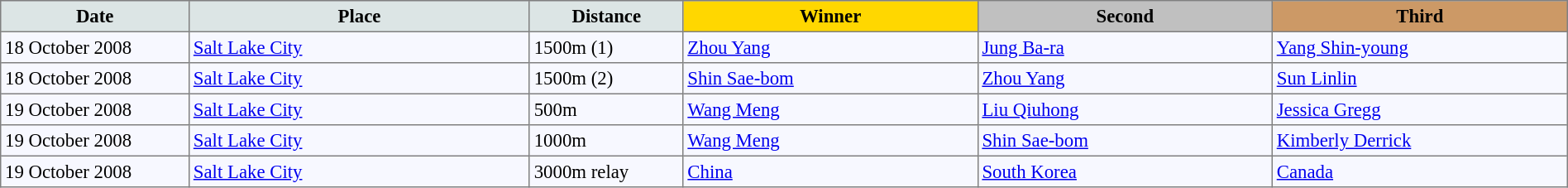<table bgcolor="#f7f8ff" cellpadding="3" cellspacing="0" border="1" style="font-size: 95%; border: gray solid 1px; border-collapse: collapse;">
<tr bgcolor="#CCCCCC">
<td align="center" bgcolor="#DCE5E5" width="150"><strong>Date</strong></td>
<td align="center" bgcolor="#DCE5E5" width="280"><strong>Place</strong></td>
<td align="center" bgcolor="#DCE5E5" width="120"><strong>Distance</strong></td>
<td align="center" bgcolor="gold" width="240"><strong>Winner</strong></td>
<td align="center" bgcolor="silver" width="240"><strong>Second</strong></td>
<td align="center" bgcolor="CC9966" width="240"><strong>Third</strong></td>
</tr>
<tr align="left">
<td>18 October 2008</td>
<td> <a href='#'>Salt Lake City</a></td>
<td>1500m (1)</td>
<td> <a href='#'>Zhou Yang</a></td>
<td> <a href='#'>Jung Ba-ra</a></td>
<td> <a href='#'>Yang Shin-young</a></td>
</tr>
<tr align="left">
<td>18 October 2008</td>
<td> <a href='#'>Salt Lake City</a></td>
<td>1500m (2)</td>
<td> <a href='#'>Shin Sae-bom</a></td>
<td> <a href='#'>Zhou Yang</a></td>
<td> <a href='#'>Sun Linlin</a></td>
</tr>
<tr align="left">
<td>19 October 2008</td>
<td> <a href='#'>Salt Lake City</a></td>
<td>500m</td>
<td> <a href='#'>Wang Meng</a></td>
<td> <a href='#'>Liu Qiuhong</a></td>
<td> <a href='#'>Jessica Gregg</a></td>
</tr>
<tr align="left">
<td>19 October 2008</td>
<td> <a href='#'>Salt Lake City</a></td>
<td>1000m</td>
<td> <a href='#'>Wang Meng</a></td>
<td> <a href='#'>Shin Sae-bom</a></td>
<td> <a href='#'>Kimberly Derrick</a></td>
</tr>
<tr align="left">
<td>19 October 2008</td>
<td> <a href='#'>Salt Lake City</a></td>
<td>3000m relay</td>
<td> <a href='#'>China</a></td>
<td> <a href='#'>South Korea</a></td>
<td> <a href='#'>Canada</a></td>
</tr>
</table>
